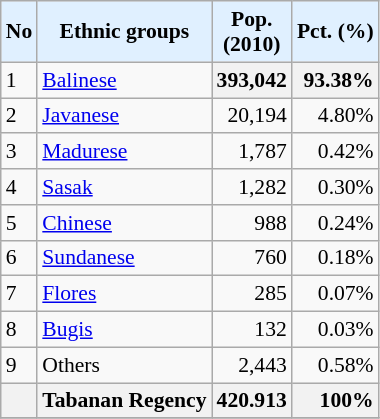<table class="wikitable sortable" style="font-size:90%;">
<tr>
<th style="background:#E0F0FF;">No</th>
<th style="background:#E0F0FF;">Ethnic groups</th>
<th style="background:#E0F0FF;">Pop.<br> (2010)</th>
<th style="background:#E0F0FF;">Pct. (%)</th>
</tr>
<tr>
<td>1</td>
<td><a href='#'>Balinese</a></td>
<th style="text-align: right;">393,042</th>
<th style="text-align: right;">93.38%</th>
</tr>
<tr>
<td>2</td>
<td><a href='#'>Javanese</a></td>
<td style="text-align: right;">20,194</td>
<td style="text-align: right;">4.80%</td>
</tr>
<tr>
<td>3</td>
<td><a href='#'>Madurese</a></td>
<td style="text-align: right;">1,787</td>
<td style="text-align: right;">0.42%</td>
</tr>
<tr>
<td>4</td>
<td><a href='#'>Sasak</a></td>
<td style="text-align: right;">1,282</td>
<td style="text-align: right;">0.30%</td>
</tr>
<tr>
<td>5</td>
<td><a href='#'>Chinese</a></td>
<td style="text-align: right;">988</td>
<td style="text-align: right;">0.24%</td>
</tr>
<tr>
<td>6</td>
<td><a href='#'>Sundanese</a></td>
<td style="text-align: right;">760</td>
<td style="text-align: right;">0.18%</td>
</tr>
<tr>
<td>7</td>
<td><a href='#'>Flores</a></td>
<td style="text-align: right;">285</td>
<td style="text-align: right;">0.07%</td>
</tr>
<tr>
<td>8</td>
<td><a href='#'>Bugis</a></td>
<td style="text-align: right;">132</td>
<td style="text-align: right;">0.03%</td>
</tr>
<tr>
<td>9</td>
<td>Others</td>
<td style="text-align: right;">2,443</td>
<td style="text-align: right;">0.58%</td>
</tr>
<tr>
<th></th>
<th>Tabanan Regency</th>
<th style="text-align: right;">420.913</th>
<th style="text-align: right;">100%</th>
</tr>
<tr>
</tr>
</table>
